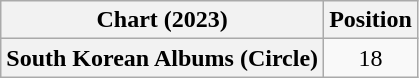<table class="wikitable plainrowheaders" style="text-align:center">
<tr>
<th scope="col">Chart (2023)</th>
<th scope="col">Position</th>
</tr>
<tr>
<th scope="row">South Korean Albums (Circle)</th>
<td>18</td>
</tr>
</table>
